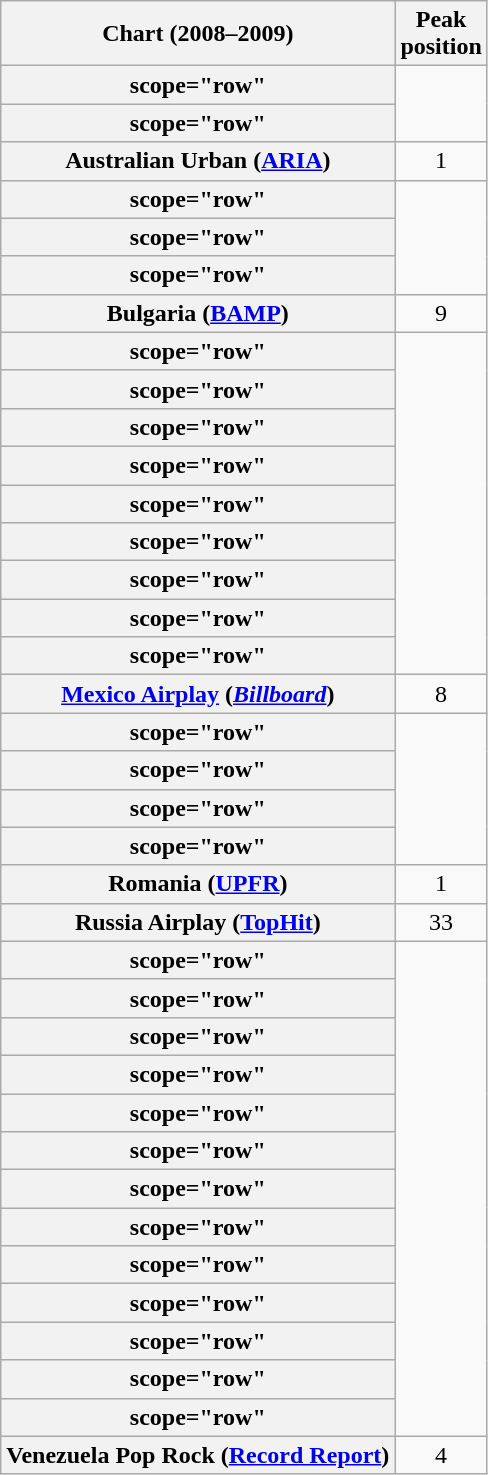<table class="wikitable sortable plainrowheaders" style="text-align:center;">
<tr>
<th scope="col">Chart (2008–2009)</th>
<th>Peak<br>position</th>
</tr>
<tr>
<th>scope="row" </th>
</tr>
<tr>
<th>scope="row" </th>
</tr>
<tr>
<th scope="row">Australian Urban (<a href='#'>ARIA</a>)</th>
<td>1</td>
</tr>
<tr>
<th>scope="row" </th>
</tr>
<tr>
<th>scope="row" </th>
</tr>
<tr>
<th>scope="row" </th>
</tr>
<tr>
<th scope="row">Bulgaria (<a href='#'>BAMP</a>)</th>
<td>9</td>
</tr>
<tr>
<th>scope="row" </th>
</tr>
<tr>
<th>scope="row" </th>
</tr>
<tr>
<th>scope="row" </th>
</tr>
<tr>
<th>scope="row" </th>
</tr>
<tr>
<th>scope="row" </th>
</tr>
<tr>
<th>scope="row" </th>
</tr>
<tr>
<th>scope="row" </th>
</tr>
<tr>
<th>scope="row" </th>
</tr>
<tr>
<th>scope="row" </th>
</tr>
<tr>
<th scope="row"><a href='#'>Mexico Airplay</a> (<em><a href='#'>Billboard</a></em>)</th>
<td>8</td>
</tr>
<tr>
<th>scope="row" </th>
</tr>
<tr>
<th>scope="row"  </th>
</tr>
<tr>
<th>scope="row" </th>
</tr>
<tr>
<th>scope="row" </th>
</tr>
<tr>
<th scope="row">Romania (<a href='#'>UPFR</a>)</th>
<td>1</td>
</tr>
<tr>
<th scope="row">Russia Airplay (<a href='#'>TopHit</a>)</th>
<td>33</td>
</tr>
<tr>
<th>scope="row" </th>
</tr>
<tr>
<th>scope="row" </th>
</tr>
<tr>
<th>scope="row" </th>
</tr>
<tr>
<th>scope="row" </th>
</tr>
<tr>
<th>scope="row" </th>
</tr>
<tr>
<th>scope="row" </th>
</tr>
<tr>
<th>scope="row" </th>
</tr>
<tr>
<th>scope="row" </th>
</tr>
<tr>
<th>scope="row" </th>
</tr>
<tr>
<th>scope="row" </th>
</tr>
<tr>
<th>scope="row" </th>
</tr>
<tr>
<th>scope="row" </th>
</tr>
<tr>
<th>scope="row" </th>
</tr>
<tr>
<th scope="row">Venezuela Pop Rock (<a href='#'>Record Report</a>)</th>
<td>4</td>
</tr>
</table>
